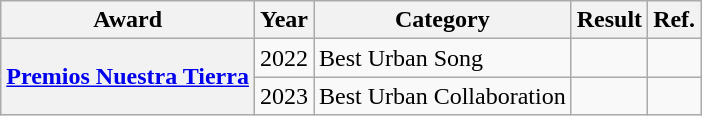<table class="wikitable sortable plainrowheaders">
<tr>
<th>Award</th>
<th>Year</th>
<th>Category</th>
<th>Result</th>
<th>Ref.</th>
</tr>
<tr>
<th rowspan="2" scope="row"><a href='#'>Premios Nuestra Tierra</a></th>
<td>2022</td>
<td>Best Urban Song</td>
<td></td>
<td></td>
</tr>
<tr>
<td>2023</td>
<td>Best Urban Collaboration</td>
<td></td>
<td></td>
</tr>
</table>
